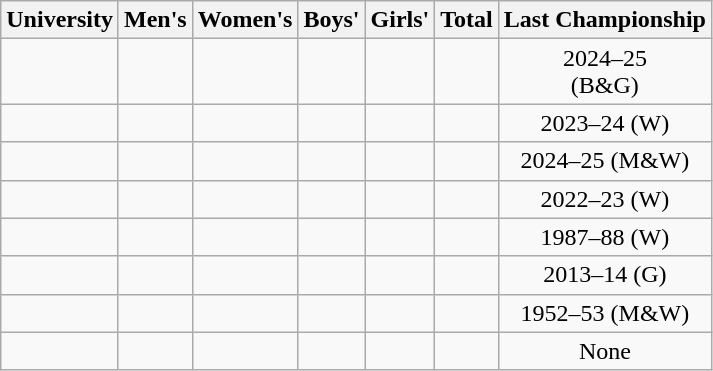<table class="wikitable">
<tr>
<th>University</th>
<th>Men's</th>
<th>Women's</th>
<th>Boys'</th>
<th>Girls'</th>
<th>Total</th>
<th>Last Championship</th>
</tr>
<tr align="center">
<td align="left"><strong></strong></td>
<td></td>
<td></td>
<td></td>
<td></td>
<td></td>
<td>2024–25<br>(B&G)</td>
</tr>
<tr align="center">
<td align="left"><strong></strong></td>
<td></td>
<td></td>
<td></td>
<td></td>
<td></td>
<td>2023–24 (W)</td>
</tr>
<tr align="center">
<td align="left"><strong></strong></td>
<td></td>
<td></td>
<td></td>
<td></td>
<td></td>
<td>2024–25 (M&W)</td>
</tr>
<tr align="center">
<td align="left"><strong></strong></td>
<td></td>
<td></td>
<td></td>
<td></td>
<td></td>
<td>2022–23 (W)</td>
</tr>
<tr align="center">
<td align="left"><strong></strong></td>
<td></td>
<td></td>
<td></td>
<td></td>
<td></td>
<td>1987–88 (W)</td>
</tr>
<tr align="center">
<td align="left"><strong></strong></td>
<td></td>
<td></td>
<td></td>
<td></td>
<td></td>
<td>2013–14 (G)</td>
</tr>
<tr align="center">
<td align="left"><strong></strong></td>
<td></td>
<td></td>
<td></td>
<td></td>
<td></td>
<td>1952–53 (M&W)</td>
</tr>
<tr align="center">
<td align="left"><strong></strong></td>
<td></td>
<td></td>
<td></td>
<td></td>
<td></td>
<td>None</td>
</tr>
</table>
